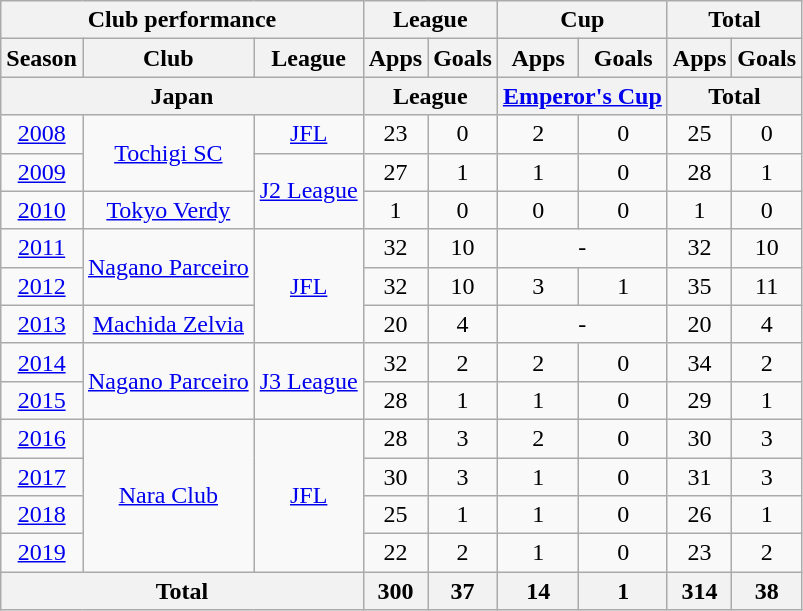<table class="wikitable" style="text-align:center;">
<tr>
<th colspan=3>Club performance</th>
<th colspan=2>League</th>
<th colspan=2>Cup</th>
<th colspan=2>Total</th>
</tr>
<tr>
<th>Season</th>
<th>Club</th>
<th>League</th>
<th>Apps</th>
<th>Goals</th>
<th>Apps</th>
<th>Goals</th>
<th>Apps</th>
<th>Goals</th>
</tr>
<tr>
<th colspan=3>Japan</th>
<th colspan=2>League</th>
<th colspan=2><a href='#'>Emperor's Cup</a></th>
<th colspan=2>Total</th>
</tr>
<tr>
<td><a href='#'>2008</a></td>
<td rowspan="2"><a href='#'>Tochigi SC</a></td>
<td><a href='#'>JFL</a></td>
<td>23</td>
<td>0</td>
<td>2</td>
<td>0</td>
<td>25</td>
<td>0</td>
</tr>
<tr>
<td><a href='#'>2009</a></td>
<td rowspan="2"><a href='#'>J2 League</a></td>
<td>27</td>
<td>1</td>
<td>1</td>
<td>0</td>
<td>28</td>
<td>1</td>
</tr>
<tr>
<td><a href='#'>2010</a></td>
<td><a href='#'>Tokyo Verdy</a></td>
<td>1</td>
<td>0</td>
<td>0</td>
<td>0</td>
<td>1</td>
<td>0</td>
</tr>
<tr>
<td><a href='#'>2011</a></td>
<td rowspan="2"><a href='#'>Nagano Parceiro</a></td>
<td rowspan="3"><a href='#'>JFL</a></td>
<td>32</td>
<td>10</td>
<td colspan="2">-</td>
<td>32</td>
<td>10</td>
</tr>
<tr>
<td><a href='#'>2012</a></td>
<td>32</td>
<td>10</td>
<td>3</td>
<td>1</td>
<td>35</td>
<td>11</td>
</tr>
<tr>
<td><a href='#'>2013</a></td>
<td><a href='#'>Machida Zelvia</a></td>
<td>20</td>
<td>4</td>
<td colspan="2">-</td>
<td>20</td>
<td>4</td>
</tr>
<tr>
<td><a href='#'>2014</a></td>
<td rowspan="2"><a href='#'>Nagano Parceiro</a></td>
<td rowspan="2"><a href='#'>J3 League</a></td>
<td>32</td>
<td>2</td>
<td>2</td>
<td>0</td>
<td>34</td>
<td>2</td>
</tr>
<tr>
<td><a href='#'>2015</a></td>
<td>28</td>
<td>1</td>
<td>1</td>
<td>0</td>
<td>29</td>
<td>1</td>
</tr>
<tr>
<td><a href='#'>2016</a></td>
<td rowspan="4"><a href='#'>Nara Club</a></td>
<td rowspan="4"><a href='#'>JFL</a></td>
<td>28</td>
<td>3</td>
<td>2</td>
<td>0</td>
<td>30</td>
<td>3</td>
</tr>
<tr>
<td><a href='#'>2017</a></td>
<td>30</td>
<td>3</td>
<td>1</td>
<td>0</td>
<td>31</td>
<td>3</td>
</tr>
<tr>
<td><a href='#'>2018</a></td>
<td>25</td>
<td>1</td>
<td>1</td>
<td>0</td>
<td>26</td>
<td>1</td>
</tr>
<tr>
<td><a href='#'>2019</a></td>
<td>22</td>
<td>2</td>
<td>1</td>
<td>0</td>
<td>23</td>
<td>2</td>
</tr>
<tr>
<th colspan=3>Total</th>
<th>300</th>
<th>37</th>
<th>14</th>
<th>1</th>
<th>314</th>
<th>38</th>
</tr>
</table>
